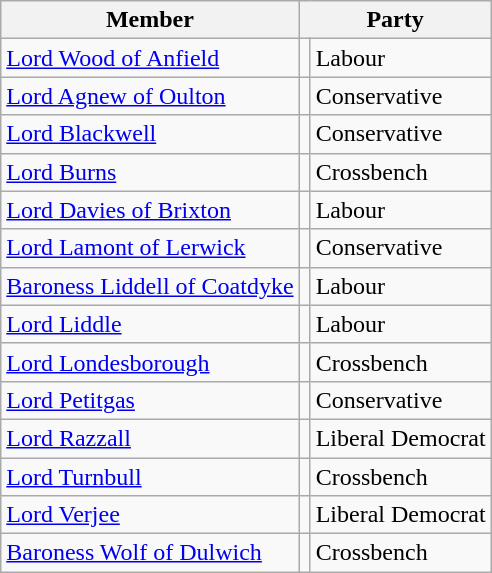<table class="wikitable">
<tr>
<th>Member</th>
<th colspan=2>Party</th>
</tr>
<tr>
<td><a href='#'>Lord Wood of Anfield</a></td>
<td></td>
<td>Labour</td>
</tr>
<tr>
<td><a href='#'>Lord Agnew of Oulton</a></td>
<td></td>
<td>Conservative</td>
</tr>
<tr>
<td><a href='#'>Lord Blackwell</a></td>
<td></td>
<td>Conservative</td>
</tr>
<tr>
<td><a href='#'>Lord Burns</a></td>
<td></td>
<td>Crossbench</td>
</tr>
<tr>
<td><a href='#'>Lord Davies of Brixton</a></td>
<td></td>
<td>Labour</td>
</tr>
<tr>
<td><a href='#'>Lord Lamont of Lerwick</a></td>
<td></td>
<td>Conservative</td>
</tr>
<tr>
<td><a href='#'>Baroness Liddell of Coatdyke</a></td>
<td></td>
<td>Labour</td>
</tr>
<tr>
<td><a href='#'>Lord Liddle</a></td>
<td></td>
<td>Labour</td>
</tr>
<tr>
<td><a href='#'>Lord Londesborough</a></td>
<td></td>
<td>Crossbench</td>
</tr>
<tr>
<td><a href='#'>Lord Petitgas</a></td>
<td></td>
<td>Conservative</td>
</tr>
<tr>
<td><a href='#'>Lord Razzall</a></td>
<td></td>
<td>Liberal Democrat</td>
</tr>
<tr>
<td><a href='#'>Lord Turnbull</a></td>
<td></td>
<td>Crossbench</td>
</tr>
<tr>
<td><a href='#'>Lord Verjee</a></td>
<td></td>
<td>Liberal Democrat</td>
</tr>
<tr>
<td><a href='#'>Baroness Wolf of Dulwich</a></td>
<td></td>
<td>Crossbench</td>
</tr>
</table>
